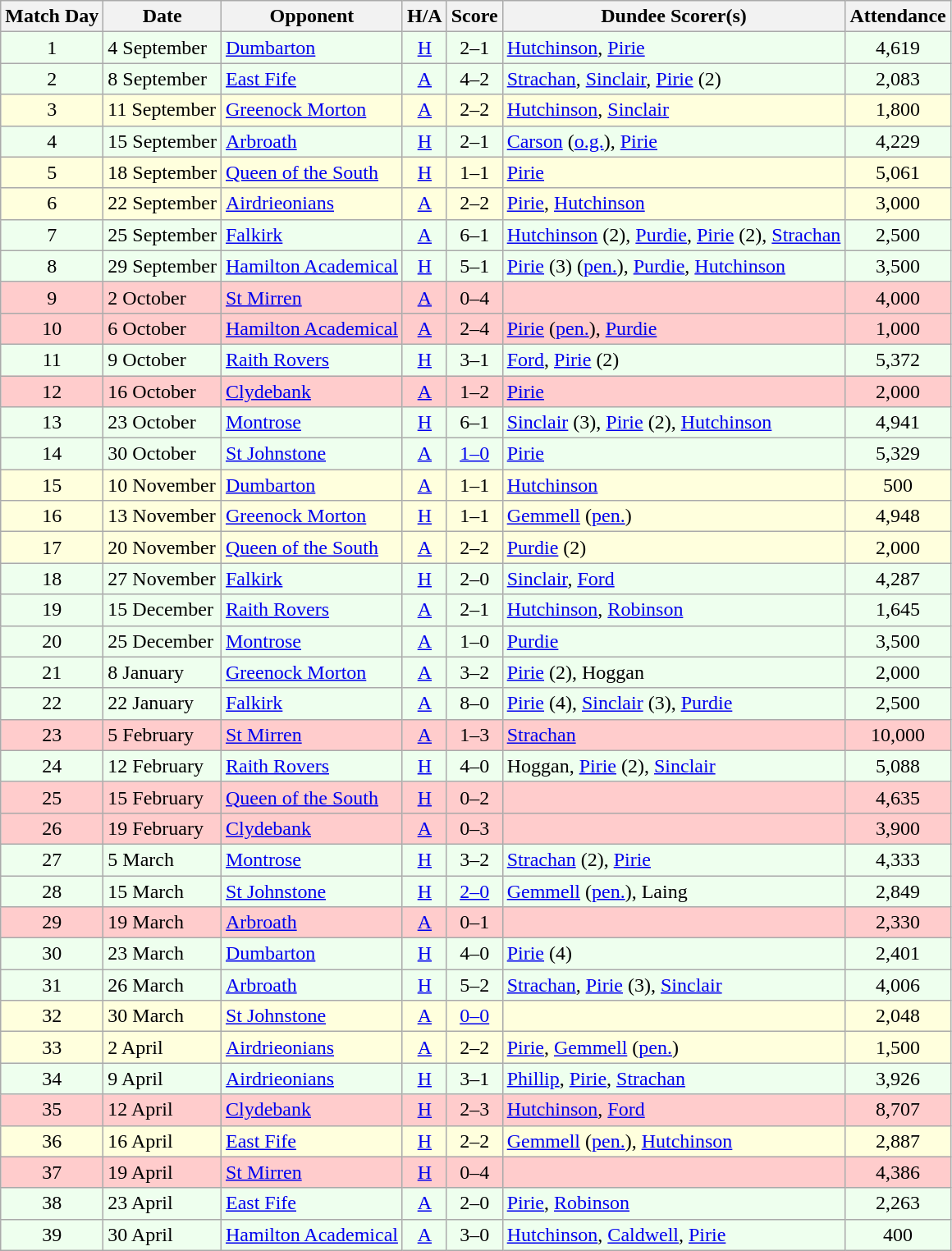<table class="wikitable" style="text-align:center">
<tr>
<th>Match Day</th>
<th>Date</th>
<th>Opponent</th>
<th>H/A</th>
<th>Score</th>
<th>Dundee Scorer(s)</th>
<th>Attendance</th>
</tr>
<tr bgcolor="#EEFFEE">
<td>1</td>
<td align="left">4 September</td>
<td align="left"><a href='#'>Dumbarton</a></td>
<td><a href='#'>H</a></td>
<td>2–1</td>
<td align="left"><a href='#'>Hutchinson</a>, <a href='#'>Pirie</a></td>
<td>4,619</td>
</tr>
<tr bgcolor="#EEFFEE">
<td>2</td>
<td align="left">8 September</td>
<td align="left"><a href='#'>East Fife</a></td>
<td><a href='#'>A</a></td>
<td>4–2</td>
<td align="left"><a href='#'>Strachan</a>, <a href='#'>Sinclair</a>, <a href='#'>Pirie</a> (2)</td>
<td>2,083</td>
</tr>
<tr bgcolor="#FFFFDD">
<td>3</td>
<td align="left">11 September</td>
<td align="left"><a href='#'>Greenock Morton</a></td>
<td><a href='#'>A</a></td>
<td>2–2</td>
<td align="left"><a href='#'>Hutchinson</a>, <a href='#'>Sinclair</a></td>
<td>1,800</td>
</tr>
<tr bgcolor="#EEFFEE">
<td>4</td>
<td align="left">15 September</td>
<td align="left"><a href='#'>Arbroath</a></td>
<td><a href='#'>H</a></td>
<td>2–1</td>
<td align="left"><a href='#'>Carson</a> (<a href='#'>o.g.</a>), <a href='#'>Pirie</a></td>
<td>4,229</td>
</tr>
<tr bgcolor="#FFFFDD">
<td>5</td>
<td align="left">18 September</td>
<td align="left"><a href='#'>Queen of the South</a></td>
<td><a href='#'>H</a></td>
<td>1–1</td>
<td align="left"><a href='#'>Pirie</a></td>
<td>5,061</td>
</tr>
<tr bgcolor="#FFFFDD">
<td>6</td>
<td align="left">22 September</td>
<td align="left"><a href='#'>Airdrieonians</a></td>
<td><a href='#'>A</a></td>
<td>2–2</td>
<td align="left"><a href='#'>Pirie</a>, <a href='#'>Hutchinson</a></td>
<td>3,000</td>
</tr>
<tr bgcolor="#EEFFEE">
<td>7</td>
<td align="left">25 September</td>
<td align="left"><a href='#'>Falkirk</a></td>
<td><a href='#'>A</a></td>
<td>6–1</td>
<td align="left"><a href='#'>Hutchinson</a> (2), <a href='#'>Purdie</a>, <a href='#'>Pirie</a> (2), <a href='#'>Strachan</a></td>
<td>2,500</td>
</tr>
<tr bgcolor="#EEFFEE">
<td>8</td>
<td align="left">29 September</td>
<td align="left"><a href='#'>Hamilton Academical</a></td>
<td><a href='#'>H</a></td>
<td>5–1</td>
<td align="left"><a href='#'>Pirie</a> (3) (<a href='#'>pen.</a>), <a href='#'>Purdie</a>, <a href='#'>Hutchinson</a></td>
<td>3,500</td>
</tr>
<tr bgcolor="#FFCCCC">
<td>9</td>
<td align="left">2 October</td>
<td align="left"><a href='#'>St Mirren</a></td>
<td><a href='#'>A</a></td>
<td>0–4</td>
<td align="left"></td>
<td>4,000</td>
</tr>
<tr bgcolor="#FFCCCC">
<td>10</td>
<td align="left">6 October</td>
<td align="left"><a href='#'>Hamilton Academical</a></td>
<td><a href='#'>A</a></td>
<td>2–4</td>
<td align="left"><a href='#'>Pirie</a> (<a href='#'>pen.</a>), <a href='#'>Purdie</a></td>
<td>1,000</td>
</tr>
<tr bgcolor="#EEFFEE">
<td>11</td>
<td align="left">9 October</td>
<td align="left"><a href='#'>Raith Rovers</a></td>
<td><a href='#'>H</a></td>
<td>3–1</td>
<td align="left"><a href='#'>Ford</a>, <a href='#'>Pirie</a> (2)</td>
<td>5,372</td>
</tr>
<tr bgcolor="#FFCCCC">
<td>12</td>
<td align="left">16 October</td>
<td align="left"><a href='#'>Clydebank</a></td>
<td><a href='#'>A</a></td>
<td>1–2</td>
<td align="left"><a href='#'>Pirie</a></td>
<td>2,000</td>
</tr>
<tr bgcolor="#EEFFEE">
<td>13</td>
<td align="left">23 October</td>
<td align="left"><a href='#'>Montrose</a></td>
<td><a href='#'>H</a></td>
<td>6–1</td>
<td align="left"><a href='#'>Sinclair</a> (3), <a href='#'>Pirie</a> (2), <a href='#'>Hutchinson</a></td>
<td>4,941</td>
</tr>
<tr bgcolor="#EEFFEE">
<td>14</td>
<td align="left">30 October</td>
<td align="left"><a href='#'>St Johnstone</a></td>
<td><a href='#'>A</a></td>
<td><a href='#'>1–0</a></td>
<td align="left"><a href='#'>Pirie</a></td>
<td>5,329</td>
</tr>
<tr bgcolor="#FFFFDD">
<td>15</td>
<td align="left">10 November</td>
<td align="left"><a href='#'>Dumbarton</a></td>
<td><a href='#'>A</a></td>
<td>1–1</td>
<td align="left"><a href='#'>Hutchinson</a></td>
<td>500</td>
</tr>
<tr bgcolor="#FFFFDD">
<td>16</td>
<td align="left">13 November</td>
<td align="left"><a href='#'>Greenock Morton</a></td>
<td><a href='#'>H</a></td>
<td>1–1</td>
<td align="left"><a href='#'>Gemmell</a> (<a href='#'>pen.</a>)</td>
<td>4,948</td>
</tr>
<tr bgcolor="#FFFFDD">
<td>17</td>
<td align="left">20 November</td>
<td align="left"><a href='#'>Queen of the South</a></td>
<td><a href='#'>A</a></td>
<td>2–2</td>
<td align="left"><a href='#'>Purdie</a> (2)</td>
<td>2,000</td>
</tr>
<tr bgcolor="#EEFFEE">
<td>18</td>
<td align="left">27 November</td>
<td align="left"><a href='#'>Falkirk</a></td>
<td><a href='#'>H</a></td>
<td>2–0</td>
<td align="left"><a href='#'>Sinclair</a>, <a href='#'>Ford</a></td>
<td>4,287</td>
</tr>
<tr bgcolor="#EEFFEE">
<td>19</td>
<td align="left">15 December</td>
<td align="left"><a href='#'>Raith Rovers</a></td>
<td><a href='#'>A</a></td>
<td>2–1</td>
<td align="left"><a href='#'>Hutchinson</a>, <a href='#'>Robinson</a></td>
<td>1,645</td>
</tr>
<tr bgcolor="#EEFFEE">
<td>20</td>
<td align="left">25 December</td>
<td align="left"><a href='#'>Montrose</a></td>
<td><a href='#'>A</a></td>
<td>1–0</td>
<td align="left"><a href='#'>Purdie</a></td>
<td>3,500</td>
</tr>
<tr bgcolor="#EEFFEE">
<td>21</td>
<td align="left">8 January</td>
<td align="left"><a href='#'>Greenock Morton</a></td>
<td><a href='#'>A</a></td>
<td>3–2</td>
<td align="left"><a href='#'>Pirie</a> (2), Hoggan</td>
<td>2,000</td>
</tr>
<tr bgcolor="#EEFFEE">
<td>22</td>
<td align="left">22 January</td>
<td align="left"><a href='#'>Falkirk</a></td>
<td><a href='#'>A</a></td>
<td>8–0</td>
<td align="left"><a href='#'>Pirie</a> (4), <a href='#'>Sinclair</a> (3), <a href='#'>Purdie</a></td>
<td>2,500</td>
</tr>
<tr bgcolor="#FFCCCC">
<td>23</td>
<td align="left">5 February</td>
<td align="left"><a href='#'>St Mirren</a></td>
<td><a href='#'>A</a></td>
<td>1–3</td>
<td align="left"><a href='#'>Strachan</a></td>
<td>10,000</td>
</tr>
<tr bgcolor="#EEFFEE">
<td>24</td>
<td align="left">12 February</td>
<td align="left"><a href='#'>Raith Rovers</a></td>
<td><a href='#'>H</a></td>
<td>4–0</td>
<td align="left">Hoggan, <a href='#'>Pirie</a> (2), <a href='#'>Sinclair</a></td>
<td>5,088</td>
</tr>
<tr bgcolor="#FFCCCC">
<td>25</td>
<td align="left">15 February</td>
<td align="left"><a href='#'>Queen of the South</a></td>
<td><a href='#'>H</a></td>
<td>0–2</td>
<td align="left"></td>
<td>4,635</td>
</tr>
<tr bgcolor="#FFCCCC">
<td>26</td>
<td align="left">19 February</td>
<td align="left"><a href='#'>Clydebank</a></td>
<td><a href='#'>A</a></td>
<td>0–3</td>
<td align="left"></td>
<td>3,900</td>
</tr>
<tr bgcolor="#EEFFEE">
<td>27</td>
<td align="left">5 March</td>
<td align="left"><a href='#'>Montrose</a></td>
<td><a href='#'>H</a></td>
<td>3–2</td>
<td align="left"><a href='#'>Strachan</a> (2), <a href='#'>Pirie</a></td>
<td>4,333</td>
</tr>
<tr bgcolor="#EEFFEE">
<td>28</td>
<td align="left">15 March</td>
<td align="left"><a href='#'>St Johnstone</a></td>
<td><a href='#'>H</a></td>
<td><a href='#'>2–0</a></td>
<td align="left"><a href='#'>Gemmell</a> (<a href='#'>pen.</a>), Laing</td>
<td>2,849</td>
</tr>
<tr bgcolor="#FFCCCC">
<td>29</td>
<td align="left">19 March</td>
<td align="left"><a href='#'>Arbroath</a></td>
<td><a href='#'>A</a></td>
<td>0–1</td>
<td align="left"></td>
<td>2,330</td>
</tr>
<tr bgcolor="#EEFFEE">
<td>30</td>
<td align="left">23 March</td>
<td align="left"><a href='#'>Dumbarton</a></td>
<td><a href='#'>H</a></td>
<td>4–0</td>
<td align="left"><a href='#'>Pirie</a> (4)</td>
<td>2,401</td>
</tr>
<tr bgcolor="#EEFFEE">
<td>31</td>
<td align="left">26 March</td>
<td align="left"><a href='#'>Arbroath</a></td>
<td><a href='#'>H</a></td>
<td>5–2</td>
<td align="left"><a href='#'>Strachan</a>, <a href='#'>Pirie</a> (3), <a href='#'>Sinclair</a></td>
<td>4,006</td>
</tr>
<tr bgcolor="#FFFFDD">
<td>32</td>
<td align="left">30 March</td>
<td align="left"><a href='#'>St Johnstone</a></td>
<td><a href='#'>A</a></td>
<td><a href='#'>0–0</a></td>
<td align="left"></td>
<td>2,048</td>
</tr>
<tr bgcolor="#FFFFDD">
<td>33</td>
<td align="left">2 April</td>
<td align="left"><a href='#'>Airdrieonians</a></td>
<td><a href='#'>A</a></td>
<td>2–2</td>
<td align="left"><a href='#'>Pirie</a>, <a href='#'>Gemmell</a> (<a href='#'>pen.</a>)</td>
<td>1,500</td>
</tr>
<tr bgcolor="#EEFFEE">
<td>34</td>
<td align="left">9 April</td>
<td align="left"><a href='#'>Airdrieonians</a></td>
<td><a href='#'>H</a></td>
<td>3–1</td>
<td align="left"><a href='#'>Phillip</a>, <a href='#'>Pirie</a>, <a href='#'>Strachan</a></td>
<td>3,926</td>
</tr>
<tr bgcolor="#FFCCCC">
<td>35</td>
<td align="left">12 April</td>
<td align="left"><a href='#'>Clydebank</a></td>
<td><a href='#'>H</a></td>
<td>2–3</td>
<td align="left"><a href='#'>Hutchinson</a>, <a href='#'>Ford</a></td>
<td>8,707</td>
</tr>
<tr bgcolor="#FFFFDD">
<td>36</td>
<td align="left">16 April</td>
<td align="left"><a href='#'>East Fife</a></td>
<td><a href='#'>H</a></td>
<td>2–2</td>
<td align="left"><a href='#'>Gemmell</a> (<a href='#'>pen.</a>), <a href='#'>Hutchinson</a></td>
<td>2,887</td>
</tr>
<tr bgcolor="#FFCCCC">
<td>37</td>
<td align="left">19 April</td>
<td align="left"><a href='#'>St Mirren</a></td>
<td><a href='#'>H</a></td>
<td>0–4</td>
<td align="left"></td>
<td>4,386</td>
</tr>
<tr bgcolor="#EEFFEE">
<td>38</td>
<td align="left">23 April</td>
<td align="left"><a href='#'>East Fife</a></td>
<td><a href='#'>A</a></td>
<td>2–0</td>
<td align="left"><a href='#'>Pirie</a>, <a href='#'>Robinson</a></td>
<td>2,263</td>
</tr>
<tr bgcolor="#EEFFEE">
<td>39</td>
<td align="left">30 April</td>
<td align="left"><a href='#'>Hamilton Academical</a></td>
<td><a href='#'>A</a></td>
<td>3–0</td>
<td align="left"><a href='#'>Hutchinson</a>, <a href='#'>Caldwell</a>, <a href='#'>Pirie</a></td>
<td>400</td>
</tr>
</table>
